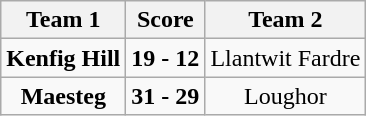<table class="wikitable" style="text-align: center">
<tr>
<th>Team 1</th>
<th>Score</th>
<th>Team 2</th>
</tr>
<tr>
<td><strong>Kenfig Hill</strong></td>
<td><strong>19 - 12</strong></td>
<td>Llantwit Fardre</td>
</tr>
<tr>
<td><strong>Maesteg</strong></td>
<td><strong>31 - 29</strong></td>
<td>Loughor</td>
</tr>
</table>
